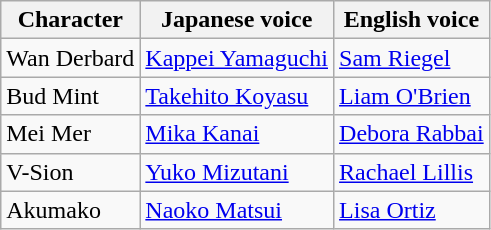<table class="wikitable">
<tr>
<th>Character</th>
<th>Japanese voice</th>
<th>English voice</th>
</tr>
<tr>
<td>Wan Derbard</td>
<td><a href='#'>Kappei Yamaguchi</a></td>
<td><a href='#'>Sam Riegel</a></td>
</tr>
<tr>
<td>Bud Mint</td>
<td><a href='#'>Takehito Koyasu</a></td>
<td><a href='#'>Liam O'Brien</a></td>
</tr>
<tr>
<td>Mei Mer</td>
<td><a href='#'>Mika Kanai</a></td>
<td><a href='#'>Debora Rabbai</a></td>
</tr>
<tr>
<td>V-Sion</td>
<td><a href='#'>Yuko Mizutani</a></td>
<td><a href='#'>Rachael Lillis</a></td>
</tr>
<tr>
<td>Akumako</td>
<td><a href='#'>Naoko Matsui</a></td>
<td><a href='#'>Lisa Ortiz</a></td>
</tr>
</table>
